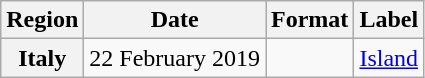<table class="wikitable plainrowheaders">
<tr>
<th scope="col">Region</th>
<th scope="col">Date</th>
<th scope="col">Format</th>
<th scope="col">Label</th>
</tr>
<tr>
<th scope="row">Italy</th>
<td>22 February 2019</td>
<td></td>
<td><a href='#'>Island</a></td>
</tr>
</table>
